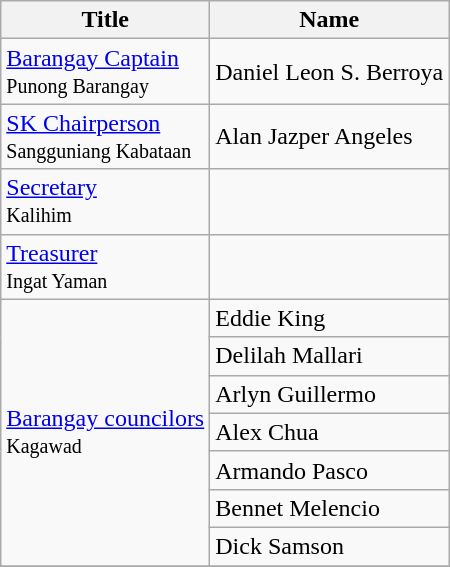<table class="wikitable">
<tr>
<th>Title</th>
<th>Name</th>
</tr>
<tr>
<td><a href='#'>Barangay Captain</a><br><small>Punong Barangay</small></td>
<td>Daniel Leon S. Berroya</td>
</tr>
<tr>
<td><a href='#'>SK Chairperson</a><br><small>Sangguniang Kabataan</small></td>
<td>Alan Jazper Angeles</td>
</tr>
<tr>
<td><a href='#'>Secretary</a><br><small>Kalihim</small></td>
<td></td>
</tr>
<tr>
<td><a href='#'>Treasurer</a><br><small>Ingat Yaman</small></td>
<td></td>
</tr>
<tr>
<td rowspan=7><a href='#'>Barangay councilors</a><br><small>Kagawad</small></td>
<td>Eddie King</td>
</tr>
<tr>
<td>Delilah Mallari</td>
</tr>
<tr>
<td>Arlyn Guillermo</td>
</tr>
<tr>
<td>Alex Chua</td>
</tr>
<tr>
<td>Armando Pasco</td>
</tr>
<tr>
<td>Bennet Melencio</td>
</tr>
<tr>
<td>Dick Samson</td>
</tr>
<tr>
</tr>
</table>
